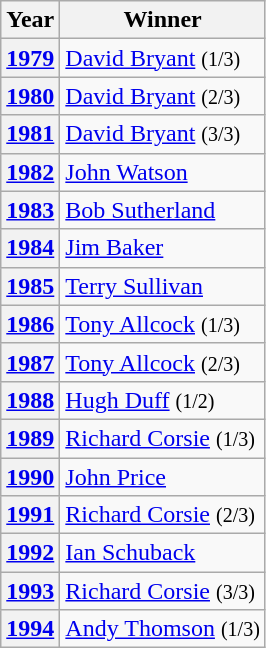<table class="wikitable">
<tr>
<th>Year</th>
<th>Winner</th>
</tr>
<tr>
<th><a href='#'>1979</a></th>
<td> <a href='#'>David Bryant</a> <small>(1/3)</small></td>
</tr>
<tr>
<th><a href='#'>1980</a></th>
<td> <a href='#'>David Bryant</a> <small>(2/3)</small></td>
</tr>
<tr>
<th><a href='#'>1981</a></th>
<td> <a href='#'>David Bryant</a> <small>(3/3)</small></td>
</tr>
<tr>
<th><a href='#'>1982</a></th>
<td> <a href='#'>John Watson</a></td>
</tr>
<tr>
<th><a href='#'>1983</a></th>
<td> <a href='#'>Bob Sutherland</a></td>
</tr>
<tr>
<th><a href='#'>1984</a></th>
<td> <a href='#'>Jim Baker</a></td>
</tr>
<tr>
<th><a href='#'>1985</a></th>
<td> <a href='#'>Terry Sullivan</a></td>
</tr>
<tr>
<th><a href='#'>1986</a></th>
<td> <a href='#'>Tony Allcock</a> <small>(1/3)</small></td>
</tr>
<tr>
<th><a href='#'>1987</a></th>
<td> <a href='#'>Tony Allcock</a> <small>(2/3)</small></td>
</tr>
<tr>
<th><a href='#'>1988</a></th>
<td> <a href='#'>Hugh Duff</a> <small>(1/2)</small></td>
</tr>
<tr>
<th><a href='#'>1989</a></th>
<td> <a href='#'>Richard Corsie</a> <small>(1/3)</small></td>
</tr>
<tr>
<th><a href='#'>1990</a></th>
<td> <a href='#'>John Price</a></td>
</tr>
<tr>
<th><a href='#'>1991</a></th>
<td> <a href='#'>Richard Corsie</a> <small>(2/3)</small></td>
</tr>
<tr>
<th><a href='#'>1992</a></th>
<td> <a href='#'>Ian Schuback</a></td>
</tr>
<tr>
<th><a href='#'>1993</a></th>
<td> <a href='#'>Richard Corsie</a> <small>(3/3)</small></td>
</tr>
<tr>
<th><a href='#'>1994</a></th>
<td> <a href='#'>Andy Thomson</a> <small>(1/3)</small></td>
</tr>
</table>
